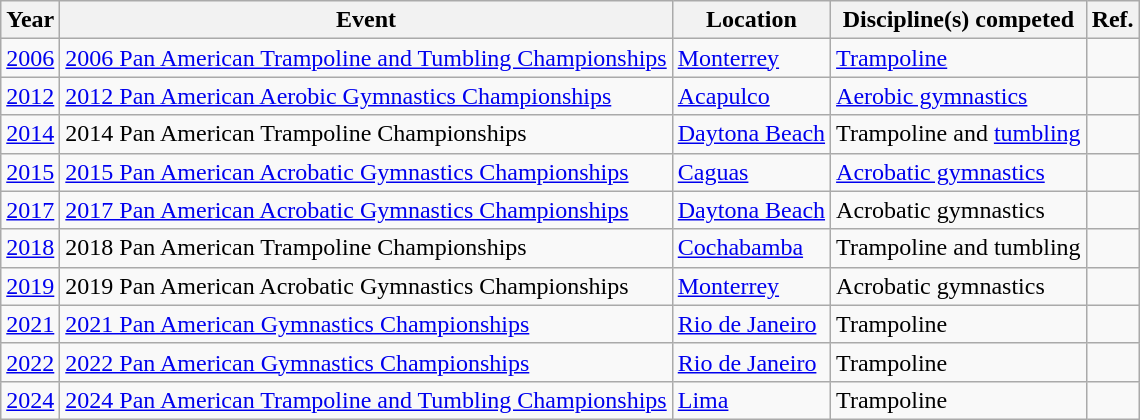<table class="wikitable">
<tr>
<th>Year</th>
<th>Event</th>
<th>Location</th>
<th>Discipline(s) competed</th>
<th>Ref.</th>
</tr>
<tr>
<td><a href='#'>2006</a></td>
<td><a href='#'>2006 Pan American Trampoline and Tumbling Championships</a></td>
<td> <a href='#'>Monterrey</a></td>
<td><a href='#'>Trampoline</a></td>
<td></td>
</tr>
<tr>
<td><a href='#'>2012</a></td>
<td><a href='#'>2012 Pan American Aerobic Gymnastics Championships</a></td>
<td> <a href='#'>Acapulco</a></td>
<td><a href='#'>Aerobic gymnastics</a></td>
<td></td>
</tr>
<tr>
<td><a href='#'>2014</a></td>
<td>2014 Pan American Trampoline Championships</td>
<td> <a href='#'>Daytona Beach</a></td>
<td>Trampoline and <a href='#'>tumbling</a></td>
<td></td>
</tr>
<tr>
<td><a href='#'>2015</a></td>
<td><a href='#'>2015 Pan American Acrobatic Gymnastics Championships</a></td>
<td> <a href='#'>Caguas</a></td>
<td><a href='#'>Acrobatic gymnastics</a></td>
<td></td>
</tr>
<tr>
<td><a href='#'>2017</a></td>
<td><a href='#'>2017 Pan American Acrobatic Gymnastics Championships</a></td>
<td> <a href='#'>Daytona Beach</a></td>
<td>Acrobatic gymnastics</td>
<td></td>
</tr>
<tr>
<td><a href='#'>2018</a></td>
<td>2018 Pan American Trampoline Championships</td>
<td> <a href='#'>Cochabamba</a></td>
<td>Trampoline and tumbling</td>
<td></td>
</tr>
<tr>
<td><a href='#'>2019</a></td>
<td>2019 Pan American Acrobatic Gymnastics Championships</td>
<td> <a href='#'>Monterrey</a></td>
<td>Acrobatic gymnastics</td>
<td></td>
</tr>
<tr>
<td><a href='#'>2021</a></td>
<td><a href='#'>2021 Pan American Gymnastics Championships</a></td>
<td> <a href='#'>Rio de Janeiro</a></td>
<td>Trampoline</td>
<td></td>
</tr>
<tr>
<td><a href='#'>2022</a></td>
<td><a href='#'>2022 Pan American Gymnastics Championships</a></td>
<td> <a href='#'>Rio de Janeiro</a></td>
<td>Trampoline</td>
<td></td>
</tr>
<tr>
<td><a href='#'>2024</a></td>
<td><a href='#'>2024 Pan American Trampoline and Tumbling Championships</a></td>
<td> <a href='#'>Lima</a></td>
<td>Trampoline</td>
<td></td>
</tr>
</table>
